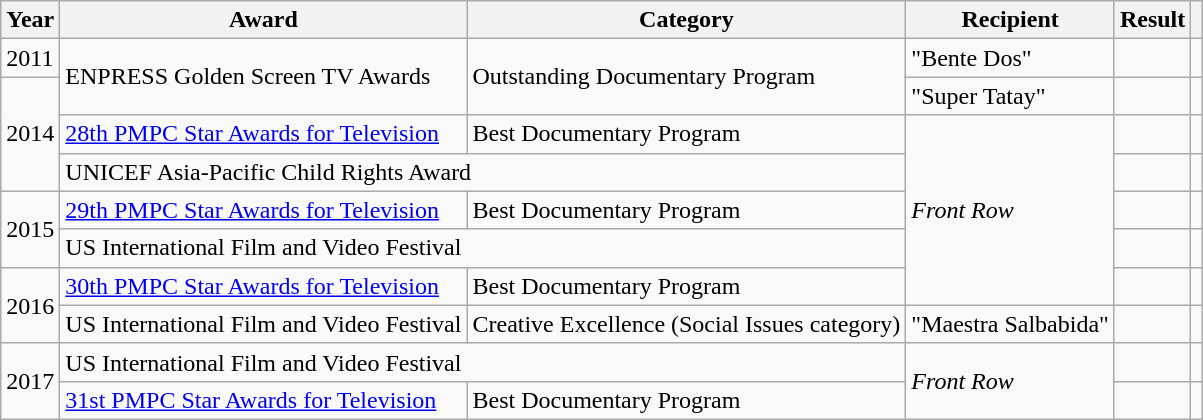<table class="wikitable">
<tr>
<th>Year</th>
<th>Award</th>
<th>Category</th>
<th>Recipient</th>
<th>Result</th>
<th></th>
</tr>
<tr>
<td>2011</td>
<td rowspan=2>ENPRESS Golden Screen TV Awards</td>
<td rowspan=2>Outstanding Documentary Program</td>
<td>"Bente Dos"</td>
<td></td>
<td></td>
</tr>
<tr>
<td rowspan=3>2014</td>
<td>"Super Tatay"</td>
<td></td>
<td></td>
</tr>
<tr>
<td><a href='#'>28th PMPC Star Awards for Television</a></td>
<td>Best Documentary Program</td>
<td rowspan=5><em>Front Row</em></td>
<td></td>
<td></td>
</tr>
<tr>
<td colspan=2>UNICEF Asia-Pacific Child Rights Award</td>
<td></td>
<td></td>
</tr>
<tr>
<td rowspan=2>2015</td>
<td><a href='#'>29th PMPC Star Awards for Television</a></td>
<td>Best Documentary Program</td>
<td></td>
<td></td>
</tr>
<tr>
<td colspan=2>US International Film and Video Festival</td>
<td></td>
<td></td>
</tr>
<tr>
<td rowspan=2>2016</td>
<td><a href='#'>30th PMPC Star Awards for Television</a></td>
<td>Best Documentary Program</td>
<td></td>
<td></td>
</tr>
<tr>
<td>US International Film and Video Festival</td>
<td>Creative Excellence (Social Issues category)</td>
<td>"Maestra Salbabida"</td>
<td></td>
<td></td>
</tr>
<tr>
<td rowspan=2>2017</td>
<td colspan=2>US International Film and Video Festival</td>
<td rowspan=2><em>Front Row</em></td>
<td></td>
<td></td>
</tr>
<tr>
<td><a href='#'>31st PMPC Star Awards for Television</a></td>
<td>Best Documentary Program</td>
<td></td>
<td></td>
</tr>
</table>
